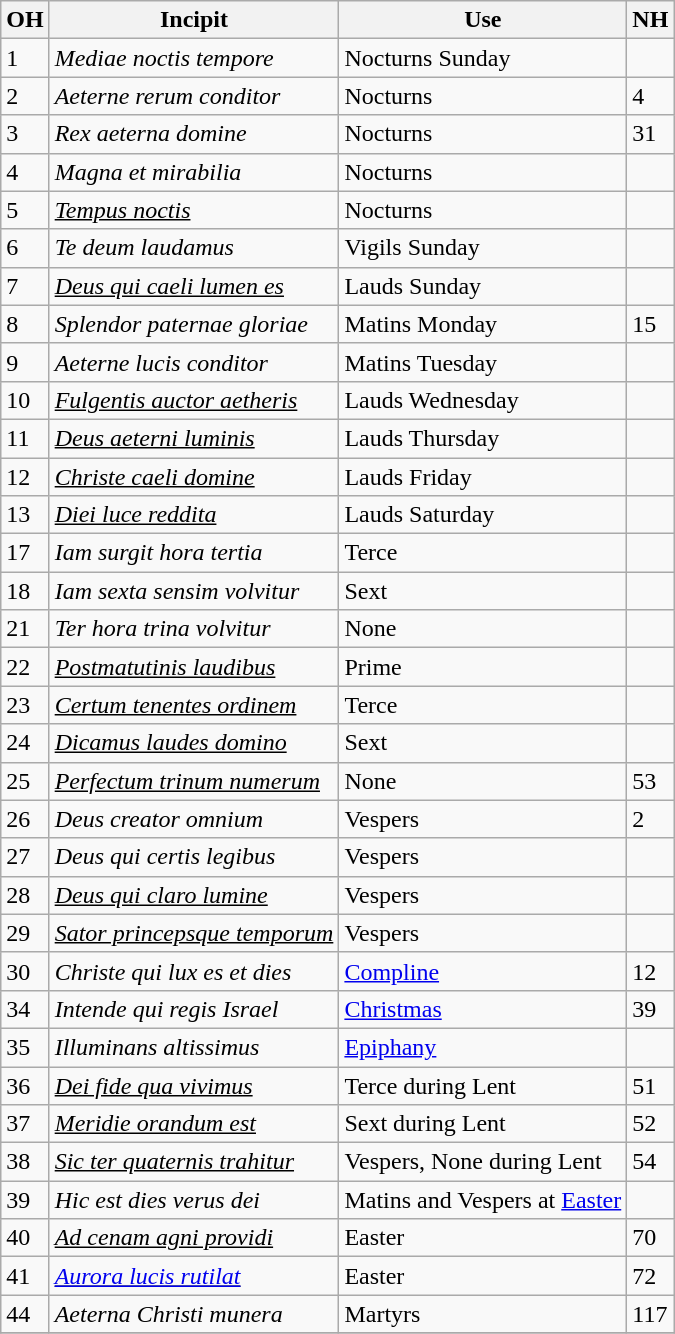<table class="wikitable sortable">
<tr>
<th>OH</th>
<th>Incipit</th>
<th>Use</th>
<th>NH</th>
</tr>
<tr>
<td>1</td>
<td><em>Mediae noctis tempore</em></td>
<td>Nocturns Sunday</td>
<td></td>
</tr>
<tr>
<td>2</td>
<td><em>Aeterne rerum conditor</em></td>
<td>Nocturns</td>
<td>4</td>
</tr>
<tr>
<td>3</td>
<td><em>Rex aeterna domine</em></td>
<td>Nocturns</td>
<td>31</td>
</tr>
<tr>
<td>4</td>
<td><em>Magna et mirabilia</em></td>
<td>Nocturns</td>
<td></td>
</tr>
<tr>
<td>5</td>
<td><em><u>Tempus noctis</u> </em></td>
<td>Nocturns</td>
<td></td>
</tr>
<tr>
<td>6</td>
<td><em>Te deum laudamus</em></td>
<td>Vigils Sunday</td>
<td></td>
</tr>
<tr>
<td>7</td>
<td><em><u>Deus qui caeli lumen es</u></em></td>
<td>Lauds Sunday</td>
<td></td>
</tr>
<tr>
<td>8</td>
<td><em>Splendor paternae gloriae</em></td>
<td>Matins Monday</td>
<td>15</td>
</tr>
<tr>
<td>9</td>
<td><em>Aeterne lucis conditor</em></td>
<td>Matins Tuesday</td>
<td></td>
</tr>
<tr>
<td>10</td>
<td><em><u>Fulgentis auctor aetheris</u></em></td>
<td>Lauds Wednesday</td>
<td></td>
</tr>
<tr>
<td>11</td>
<td><em><u>Deus aeterni luminis</u></em></td>
<td>Lauds Thursday</td>
<td></td>
</tr>
<tr>
<td>12</td>
<td><em><u>Christe caeli domine</u></em></td>
<td>Lauds Friday</td>
<td></td>
</tr>
<tr>
<td>13</td>
<td><em><u>Diei luce reddita</u></em></td>
<td>Lauds Saturday</td>
<td></td>
</tr>
<tr>
<td>17</td>
<td><em>Iam surgit hora tertia</em></td>
<td>Terce</td>
<td></td>
</tr>
<tr>
<td>18</td>
<td><em>Iam sexta sensim volvitur</em></td>
<td>Sext</td>
<td></td>
</tr>
<tr>
<td>21</td>
<td><em>Ter hora trina volvitur</em></td>
<td>None</td>
<td></td>
</tr>
<tr>
<td>22</td>
<td><em><u>Postmatutinis laudibus</u></em></td>
<td>Prime</td>
<td></td>
</tr>
<tr>
<td>23</td>
<td><em><u>Certum tenentes ordinem</u></em></td>
<td>Terce</td>
<td></td>
</tr>
<tr>
<td>24</td>
<td><em><u>Dicamus laudes domino</u></em></td>
<td>Sext</td>
<td></td>
</tr>
<tr>
<td>25</td>
<td><em><u>Perfectum trinum numerum</u></em></td>
<td>None</td>
<td>53</td>
</tr>
<tr>
<td>26</td>
<td><em>Deus creator omnium</em></td>
<td>Vespers</td>
<td>2</td>
</tr>
<tr>
<td>27</td>
<td><em>Deus qui certis legibus</em></td>
<td>Vespers</td>
<td></td>
</tr>
<tr>
<td>28</td>
<td><em><u>Deus qui claro lumine</u></em></td>
<td>Vespers</td>
<td></td>
</tr>
<tr>
<td>29</td>
<td><em><u>Sator princepsque temporum</u></em></td>
<td>Vespers</td>
<td></td>
</tr>
<tr>
<td>30</td>
<td><em>Christe qui lux es et dies</em></td>
<td><a href='#'>Compline</a></td>
<td>12</td>
</tr>
<tr>
<td>34</td>
<td><em>Intende qui regis Israel</em></td>
<td><a href='#'>Christmas</a></td>
<td>39</td>
</tr>
<tr>
<td>35</td>
<td><em>Illuminans altissimus</em></td>
<td><a href='#'>Epiphany</a></td>
<td></td>
</tr>
<tr>
<td>36</td>
<td><em><u>Dei fide qua vivimus</u></em></td>
<td>Terce during Lent</td>
<td>51</td>
</tr>
<tr>
<td>37</td>
<td><em><u>Meridie orandum est</u></em></td>
<td>Sext during Lent</td>
<td>52</td>
</tr>
<tr>
<td>38</td>
<td><em><u>Sic ter quaternis trahitur</u></em></td>
<td>Vespers, None during Lent</td>
<td>54</td>
</tr>
<tr>
<td>39</td>
<td><em>Hic est dies verus dei</em></td>
<td>Matins and Vespers at <a href='#'>Easter</a></td>
<td></td>
</tr>
<tr>
<td>40</td>
<td><em><u>Ad cenam agni providi</u></em></td>
<td>Easter</td>
<td>70</td>
</tr>
<tr>
<td>41</td>
<td><em><u><a href='#'>Aurora lucis rutilat</a></u></em></td>
<td>Easter</td>
<td>72</td>
</tr>
<tr>
<td>44</td>
<td><em>Aeterna Christi munera</em></td>
<td>Martyrs</td>
<td>117</td>
</tr>
<tr>
</tr>
</table>
